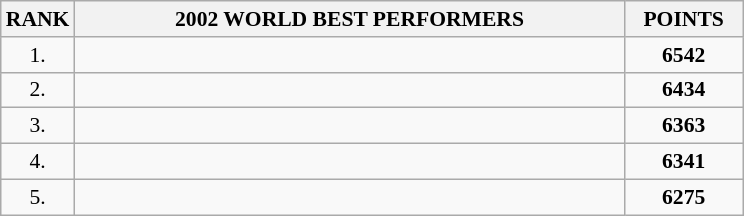<table class="wikitable" style="border-collapse: collapse; font-size: 90%;">
<tr>
<th>RANK</th>
<th align="center" style="width: 25em">2002 WORLD BEST PERFORMERS</th>
<th align="center" style="width: 5em">POINTS</th>
</tr>
<tr>
<td align="center">1.</td>
<td></td>
<td align="center"><strong>6542</strong></td>
</tr>
<tr>
<td align="center">2.</td>
<td></td>
<td align="center"><strong>6434</strong></td>
</tr>
<tr>
<td align="center">3.</td>
<td></td>
<td align="center"><strong>6363</strong></td>
</tr>
<tr>
<td align="center">4.</td>
<td></td>
<td align="center"><strong>6341</strong></td>
</tr>
<tr>
<td align="center">5.</td>
<td></td>
<td align="center"><strong>6275</strong></td>
</tr>
</table>
